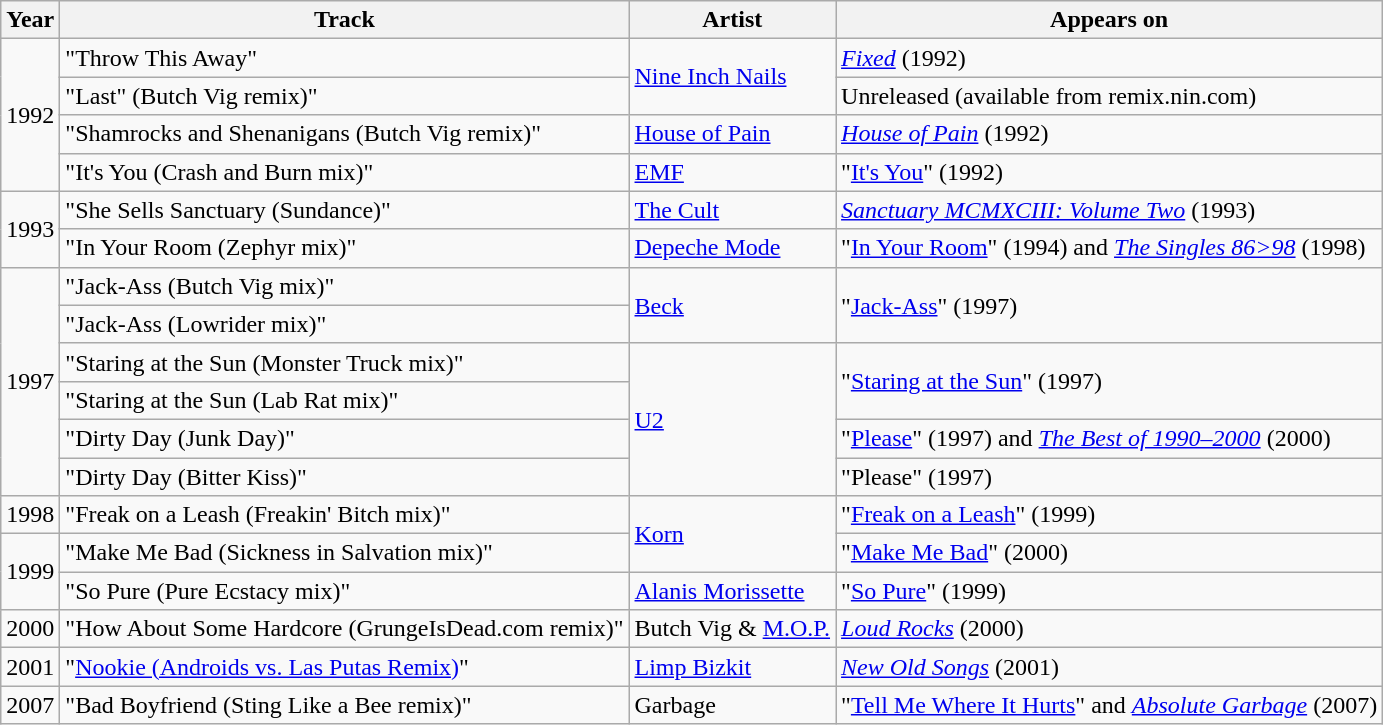<table class="wikitable">
<tr>
<th>Year</th>
<th>Track</th>
<th>Artist</th>
<th>Appears on</th>
</tr>
<tr>
<td rowspan="4">1992</td>
<td>"Throw This Away"</td>
<td rowspan="2"><a href='#'>Nine Inch Nails</a></td>
<td><em><a href='#'>Fixed</a></em> (1992)</td>
</tr>
<tr>
<td>"Last" (Butch Vig remix)"</td>
<td>Unreleased (available from remix.nin.com)</td>
</tr>
<tr>
<td>"Shamrocks and Shenanigans (Butch Vig remix)"</td>
<td><a href='#'>House of Pain</a></td>
<td><em><a href='#'>House of Pain</a></em> (1992)</td>
</tr>
<tr>
<td>"It's You (Crash and Burn mix)"</td>
<td><a href='#'>EMF</a></td>
<td>"<a href='#'>It's You</a>" (1992)</td>
</tr>
<tr>
<td rowspan="2">1993</td>
<td>"She Sells Sanctuary (Sundance)"</td>
<td><a href='#'>The Cult</a></td>
<td><em><a href='#'>Sanctuary MCMXCIII: Volume Two</a></em> (1993)</td>
</tr>
<tr>
<td>"In Your Room (Zephyr mix)"</td>
<td><a href='#'>Depeche Mode</a></td>
<td>"<a href='#'>In Your Room</a>" (1994) and <em><a href='#'>The Singles 86>98</a></em> (1998)</td>
</tr>
<tr>
<td rowspan="6">1997</td>
<td>"Jack-Ass (Butch Vig mix)"</td>
<td rowspan="2"><a href='#'>Beck</a></td>
<td rowspan="2">"<a href='#'>Jack-Ass</a>" (1997)</td>
</tr>
<tr>
<td>"Jack-Ass (Lowrider mix)"</td>
</tr>
<tr>
<td>"Staring at the Sun (Monster Truck mix)"</td>
<td rowspan="4"><a href='#'>U2</a></td>
<td rowspan="2">"<a href='#'>Staring at the Sun</a>" (1997)</td>
</tr>
<tr>
<td>"Staring at the Sun (Lab Rat mix)"</td>
</tr>
<tr>
<td>"Dirty Day (Junk Day)" </td>
<td>"<a href='#'>Please</a>" (1997) and <em><a href='#'>The Best of 1990–2000</a></em> (2000)</td>
</tr>
<tr>
<td>"Dirty Day (Bitter Kiss)" </td>
<td>"Please" (1997)</td>
</tr>
<tr>
<td>1998</td>
<td>"Freak on a Leash (Freakin' Bitch mix)"</td>
<td rowspan="2"><a href='#'>Korn</a></td>
<td>"<a href='#'>Freak on a Leash</a>" (1999)</td>
</tr>
<tr>
<td rowspan="2">1999</td>
<td>"Make Me Bad (Sickness in Salvation mix)"</td>
<td>"<a href='#'>Make Me Bad</a>" (2000)</td>
</tr>
<tr>
<td>"So Pure (Pure Ecstacy mix)"</td>
<td><a href='#'>Alanis Morissette</a></td>
<td>"<a href='#'>So Pure</a>" (1999)</td>
</tr>
<tr>
<td>2000</td>
<td>"How About Some Hardcore (GrungeIsDead.com remix)"</td>
<td>Butch Vig & <a href='#'>M.O.P.</a></td>
<td><em><a href='#'>Loud Rocks</a></em> (2000)</td>
</tr>
<tr>
<td>2001</td>
<td>"<a href='#'>Nookie (Androids vs. Las Putas Remix)</a>"</td>
<td><a href='#'>Limp Bizkit</a></td>
<td><em><a href='#'>New Old Songs</a></em> (2001)</td>
</tr>
<tr>
<td>2007</td>
<td>"Bad Boyfriend (Sting Like a Bee remix)"</td>
<td>Garbage</td>
<td>"<a href='#'>Tell Me Where It Hurts</a>" and <em><a href='#'>Absolute Garbage</a></em> (2007)</td>
</tr>
</table>
